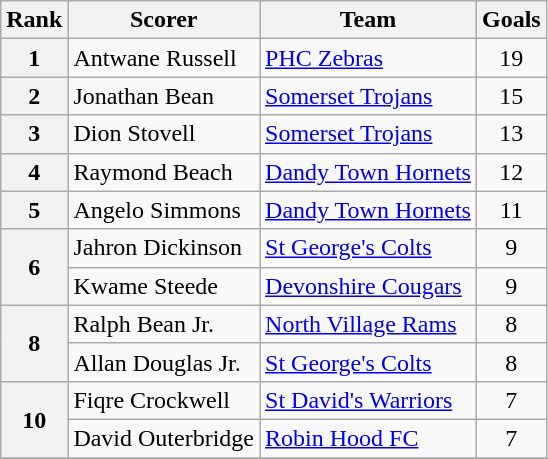<table class="wikitable" style="text-align:center">
<tr>
<th>Rank</th>
<th>Scorer</th>
<th>Team</th>
<th>Goals</th>
</tr>
<tr>
<th rowspan="1">1</th>
<td align="left"> Antwane Russell</td>
<td align="left"><a href='#'>PHC Zebras</a></td>
<td>19</td>
</tr>
<tr>
<th rowspan="1">2</th>
<td align="left"> Jonathan Bean</td>
<td align="left"><a href='#'>Somerset Trojans</a></td>
<td>15</td>
</tr>
<tr>
<th rowspan="1">3</th>
<td align="left"> Dion Stovell</td>
<td align="left"><a href='#'>Somerset Trojans</a></td>
<td>13</td>
</tr>
<tr>
<th rowspan="1">4</th>
<td align="left"> Raymond Beach</td>
<td align="left"><a href='#'>Dandy Town Hornets</a></td>
<td>12</td>
</tr>
<tr>
<th rowspan="1">5</th>
<td align="left"> Angelo Simmons</td>
<td align="left"><a href='#'>Dandy Town Hornets</a></td>
<td>11</td>
</tr>
<tr>
<th rowspan="2">6</th>
<td align="left"> Jahron Dickinson</td>
<td align="left"><a href='#'>St George's Colts</a></td>
<td>9</td>
</tr>
<tr>
<td align="left"> Kwame Steede</td>
<td align="left"><a href='#'>Devonshire Cougars</a></td>
<td>9</td>
</tr>
<tr>
<th rowspan="2">8</th>
<td align="left"> Ralph Bean Jr.</td>
<td align="left"><a href='#'>North Village Rams</a></td>
<td>8</td>
</tr>
<tr>
<td align="left"> Allan Douglas Jr.</td>
<td align="left"><a href='#'>St George's Colts</a></td>
<td>8</td>
</tr>
<tr>
<th rowspan="2">10</th>
<td align="left"> Fiqre Crockwell</td>
<td align="left"><a href='#'>St David's Warriors</a></td>
<td>7</td>
</tr>
<tr>
<td align="left"> David Outerbridge</td>
<td align="left"><a href='#'>Robin Hood FC</a></td>
<td>7</td>
</tr>
<tr>
</tr>
</table>
